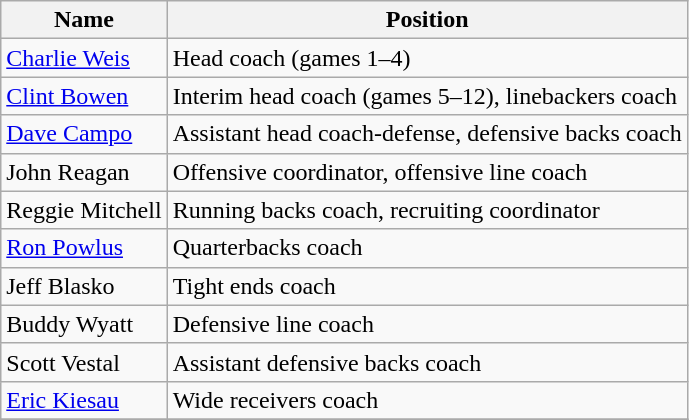<table class="wikitable">
<tr>
<th>Name</th>
<th>Position</th>
</tr>
<tr>
<td><a href='#'>Charlie Weis</a></td>
<td>Head coach (games 1–4)</td>
</tr>
<tr>
<td><a href='#'>Clint Bowen</a></td>
<td>Interim head coach (games 5–12), linebackers coach</td>
</tr>
<tr>
<td><a href='#'>Dave Campo</a></td>
<td>Assistant head coach-defense, defensive backs coach</td>
</tr>
<tr>
<td>John Reagan</td>
<td>Offensive coordinator, offensive line coach</td>
</tr>
<tr>
<td>Reggie Mitchell</td>
<td>Running backs coach, recruiting coordinator</td>
</tr>
<tr>
<td><a href='#'>Ron Powlus</a></td>
<td>Quarterbacks coach</td>
</tr>
<tr>
<td>Jeff Blasko</td>
<td>Tight ends coach</td>
</tr>
<tr>
<td>Buddy Wyatt</td>
<td>Defensive line coach</td>
</tr>
<tr>
<td>Scott Vestal</td>
<td>Assistant defensive backs coach</td>
</tr>
<tr>
<td><a href='#'>Eric Kiesau </a></td>
<td>Wide receivers coach</td>
</tr>
<tr>
</tr>
</table>
